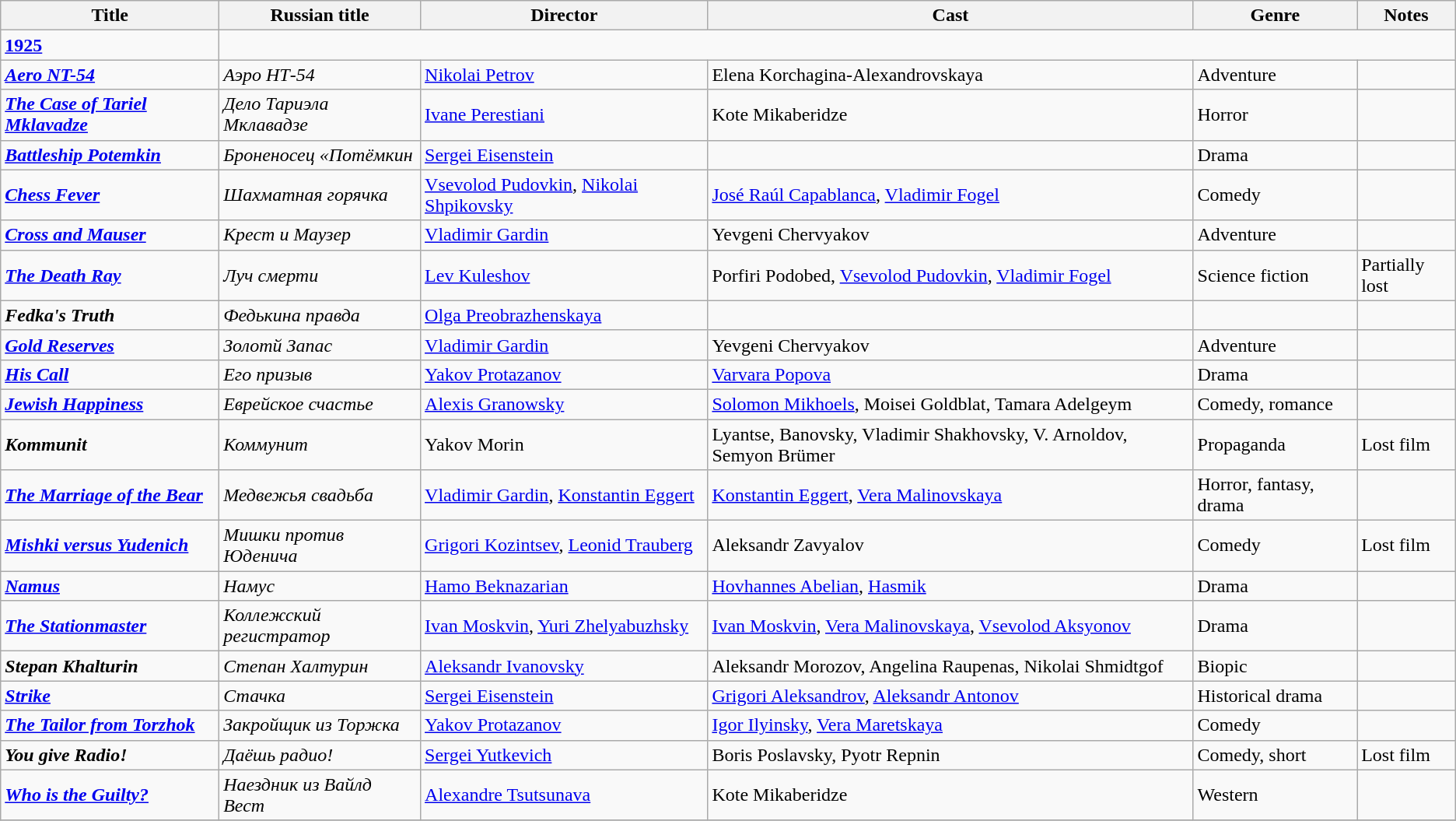<table class="wikitable">
<tr>
<th>Title</th>
<th>Russian title</th>
<th>Director</th>
<th>Cast</th>
<th>Genre</th>
<th>Notes</th>
</tr>
<tr>
<td><strong><a href='#'>1925</a></strong></td>
</tr>
<tr>
<td><strong><em><a href='#'>Aero NT-54</a></em></strong></td>
<td><em>Аэро НТ-54</em></td>
<td><a href='#'>Nikolai Petrov</a></td>
<td>Elena Korchagina-Alexandrovskaya</td>
<td>Adventure</td>
<td></td>
</tr>
<tr>
<td><strong><em><a href='#'>The Case of Tariel Mklavadze</a></em></strong></td>
<td><em>Дело Тариэла Мклавадзе</em></td>
<td><a href='#'>Ivane Perestiani</a></td>
<td>Kote Mikaberidze</td>
<td>Horror</td>
<td></td>
</tr>
<tr>
<td><strong><em><a href='#'>Battleship Potemkin</a></em></strong></td>
<td><em>Броненосец «Потёмкин</em></td>
<td><a href='#'>Sergei Eisenstein</a></td>
<td></td>
<td>Drama</td>
<td></td>
</tr>
<tr>
<td><strong><em><a href='#'>Chess Fever</a></em></strong></td>
<td><em>Шахматная горячка</em></td>
<td><a href='#'>Vsevolod Pudovkin</a>, <a href='#'>Nikolai Shpikovsky</a></td>
<td><a href='#'>José Raúl Capablanca</a>, <a href='#'>Vladimir Fogel</a></td>
<td>Comedy</td>
<td></td>
</tr>
<tr>
<td><strong><em><a href='#'>Cross and Mauser</a></em></strong></td>
<td><em>Крест и Маузер</em></td>
<td><a href='#'>Vladimir Gardin</a></td>
<td>Yevgeni Chervyakov</td>
<td>Adventure</td>
<td></td>
</tr>
<tr>
<td><strong><em><a href='#'>The Death Ray</a></em></strong></td>
<td><em>Луч смерти</em></td>
<td><a href='#'>Lev Kuleshov</a></td>
<td>Porfiri Podobed, <a href='#'>Vsevolod Pudovkin</a>, <a href='#'>Vladimir Fogel</a></td>
<td>Science fiction</td>
<td>Partially lost</td>
</tr>
<tr>
<td><strong><em>Fedka's Truth</em></strong></td>
<td><em>Федькина правда</em></td>
<td><a href='#'>Olga Preobrazhenskaya</a></td>
<td></td>
<td></td>
<td></td>
</tr>
<tr>
<td><strong><em><a href='#'>Gold Reserves</a></em></strong></td>
<td><em>Золотй Запас</em></td>
<td><a href='#'>Vladimir Gardin</a></td>
<td>Yevgeni Chervyakov</td>
<td>Adventure</td>
<td></td>
</tr>
<tr>
<td><strong><em><a href='#'>His Call</a></em></strong></td>
<td><em>Его призыв</em></td>
<td><a href='#'>Yakov Protazanov</a></td>
<td><a href='#'>Varvara Popova</a></td>
<td>Drama</td>
<td></td>
</tr>
<tr>
<td><strong><em><a href='#'>Jewish Happiness</a></em></strong></td>
<td><em>Еврейское счастье</em></td>
<td><a href='#'>Alexis Granowsky</a></td>
<td><a href='#'>Solomon Mikhoels</a>, Moisei Goldblat, Tamara Adelgeym</td>
<td>Comedy, romance</td>
<td></td>
</tr>
<tr>
<td><strong><em>Kommunit</em></strong></td>
<td><em>Коммунит</em></td>
<td>Yakov Morin</td>
<td>Lyantse, Banovsky, Vladimir Shakhovsky, V. Arnoldov, Semyon Brümer</td>
<td>Propaganda</td>
<td>Lost film</td>
</tr>
<tr>
<td><strong><em><a href='#'>The Marriage of the Bear</a></em></strong></td>
<td><em>Медвежья свадьба</em></td>
<td><a href='#'>Vladimir Gardin</a>, <a href='#'>Konstantin Eggert</a></td>
<td><a href='#'>Konstantin Eggert</a>, <a href='#'>Vera Malinovskaya</a></td>
<td>Horror, fantasy, drama</td>
<td></td>
</tr>
<tr>
<td><strong><em><a href='#'>Mishki versus Yudenich</a></em></strong></td>
<td><em>Мишки против Юденича</em></td>
<td><a href='#'>Grigori Kozintsev</a>, <a href='#'>Leonid Trauberg</a></td>
<td>Aleksandr Zavyalov</td>
<td>Comedy</td>
<td>Lost film</td>
</tr>
<tr>
<td><strong><em><a href='#'>Namus</a></em></strong></td>
<td><em>Намус</em></td>
<td><a href='#'>Hamo Beknazarian</a></td>
<td><a href='#'>Hovhannes Abelian</a>, <a href='#'>Hasmik</a></td>
<td>Drama</td>
<td></td>
</tr>
<tr>
<td><strong><em><a href='#'>The Stationmaster</a></em></strong></td>
<td><em>Коллежский регистратор</em></td>
<td><a href='#'>Ivan Moskvin</a>, <a href='#'>Yuri Zhelyabuzhsky</a></td>
<td><a href='#'>Ivan Moskvin</a>, <a href='#'>Vera Malinovskaya</a>, <a href='#'>Vsevolod Aksyonov</a></td>
<td>Drama</td>
<td></td>
</tr>
<tr>
<td><strong><em>Stepan Khalturin</em></strong></td>
<td><em>Степан Халтурин</em></td>
<td><a href='#'>Aleksandr Ivanovsky</a></td>
<td>Aleksandr Morozov, Angelina Raupenas, Nikolai Shmidtgof</td>
<td>Biopic</td>
<td></td>
</tr>
<tr>
<td><strong><em><a href='#'>Strike</a></em></strong></td>
<td><em>Стачка</em></td>
<td><a href='#'>Sergei Eisenstein</a></td>
<td><a href='#'>Grigori Aleksandrov</a>, <a href='#'>Aleksandr Antonov</a></td>
<td>Historical drama</td>
<td></td>
</tr>
<tr>
<td><strong><em><a href='#'>The Tailor from Torzhok</a></em></strong></td>
<td><em>Закройщик из Торжка</em></td>
<td><a href='#'>Yakov Protazanov</a></td>
<td><a href='#'>Igor Ilyinsky</a>, <a href='#'>Vera Maretskaya</a></td>
<td>Comedy</td>
<td></td>
</tr>
<tr>
<td><strong><em>You give Radio!</em></strong></td>
<td><em>Даёшь радио!</em></td>
<td><a href='#'>Sergei Yutkevich</a></td>
<td>Boris Poslavsky, Pyotr Repnin</td>
<td>Comedy, short</td>
<td>Lost film</td>
</tr>
<tr>
<td><strong><em><a href='#'>Who is the Guilty?</a></em></strong></td>
<td><em>Наездник из Вайлд Вест</em></td>
<td><a href='#'>Alexandre Tsutsunava</a></td>
<td>Kote Mikaberidze</td>
<td>Western</td>
<td></td>
</tr>
<tr>
</tr>
</table>
